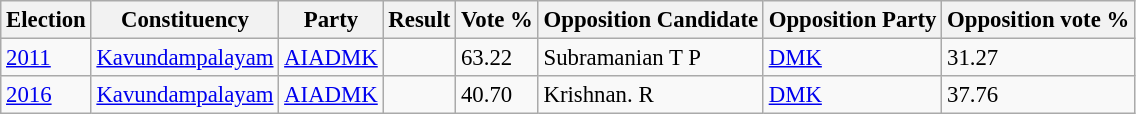<table class="sortable wikitable"style="font-size: 95%">
<tr>
<th>Election</th>
<th>Constituency</th>
<th>Party</th>
<th>Result</th>
<th>Vote %</th>
<th>Opposition Candidate</th>
<th>Opposition Party</th>
<th>Opposition vote %</th>
</tr>
<tr>
<td><a href='#'>2011</a></td>
<td><a href='#'>Kavundampalayam</a></td>
<td><a href='#'>AIADMK</a></td>
<td></td>
<td>63.22</td>
<td>Subramanian T P</td>
<td><a href='#'>DMK</a></td>
<td>31.27</td>
</tr>
<tr>
<td><a href='#'>2016</a></td>
<td><a href='#'>Kavundampalayam</a></td>
<td><a href='#'>AIADMK</a></td>
<td></td>
<td>40.70</td>
<td>Krishnan. R</td>
<td><a href='#'>DMK</a></td>
<td>37.76</td>
</tr>
</table>
